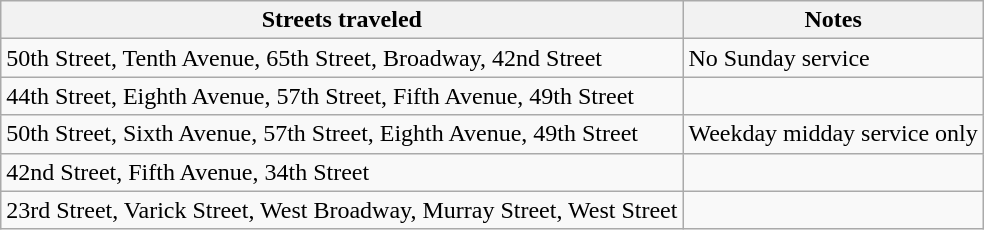<table class=wikitable style="font-size: 100%;" |>
<tr>
<th>Streets traveled</th>
<th>Notes</th>
</tr>
<tr>
<td>50th Street, Tenth Avenue, 65th Street, Broadway, 42nd Street</td>
<td>No Sunday service</td>
</tr>
<tr>
<td>44th Street, Eighth Avenue, 57th Street, Fifth Avenue, 49th Street</td>
<td></td>
</tr>
<tr>
<td>50th Street, Sixth Avenue, 57th Street, Eighth Avenue, 49th Street</td>
<td>Weekday midday service only</td>
</tr>
<tr>
<td>42nd Street, Fifth Avenue, 34th Street</td>
<td></td>
</tr>
<tr>
<td>23rd Street, Varick Street, West Broadway, Murray Street, West Street</td>
<td></td>
</tr>
</table>
